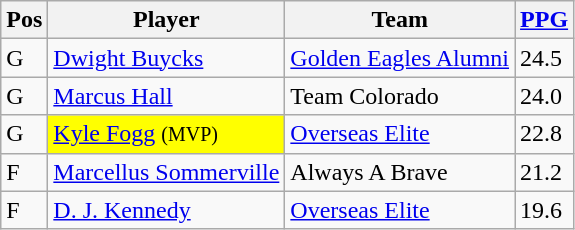<table class="wikitable">
<tr>
<th>Pos</th>
<th>Player</th>
<th>Team</th>
<th><a href='#'>PPG</a></th>
</tr>
<tr>
<td>G</td>
<td><a href='#'>Dwight Buycks</a></td>
<td><a href='#'>Golden Eagles Alumni</a></td>
<td>24.5</td>
</tr>
<tr>
<td>G</td>
<td><a href='#'>Marcus Hall</a></td>
<td>Team Colorado</td>
<td>24.0</td>
</tr>
<tr>
<td>G</td>
<td bgcolor=yellow><a href='#'>Kyle Fogg</a> <small>(MVP)</small></td>
<td><a href='#'>Overseas Elite</a></td>
<td>22.8</td>
</tr>
<tr>
<td>F</td>
<td><a href='#'>Marcellus Sommerville</a></td>
<td>Always A Brave</td>
<td>21.2</td>
</tr>
<tr>
<td>F</td>
<td><a href='#'>D. J. Kennedy</a></td>
<td><a href='#'>Overseas Elite</a></td>
<td>19.6</td>
</tr>
</table>
